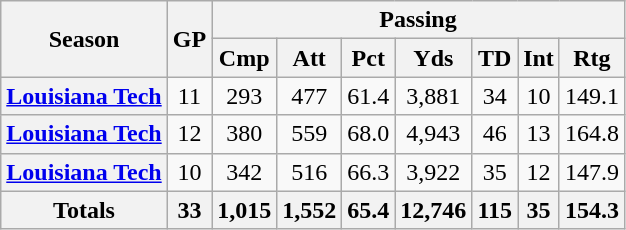<table class="wikitable" style="text-align:center;">
<tr>
<th rowspan="2">Season</th>
<th rowspan="2">GP</th>
<th colspan="7">Passing</th>
</tr>
<tr>
<th>Cmp</th>
<th>Att</th>
<th>Pct</th>
<th>Yds</th>
<th>TD</th>
<th>Int</th>
<th>Rtg</th>
</tr>
<tr>
<th><a href='#'>Louisiana Tech</a></th>
<td>11</td>
<td>293</td>
<td>477</td>
<td>61.4</td>
<td>3,881</td>
<td>34</td>
<td>10</td>
<td>149.1</td>
</tr>
<tr>
<th><a href='#'>Louisiana Tech</a></th>
<td>12</td>
<td>380</td>
<td>559</td>
<td>68.0</td>
<td>4,943</td>
<td>46</td>
<td>13</td>
<td>164.8</td>
</tr>
<tr>
<th><a href='#'>Louisiana Tech</a></th>
<td>10</td>
<td>342</td>
<td>516</td>
<td>66.3</td>
<td>3,922</td>
<td>35</td>
<td>12</td>
<td>147.9</td>
</tr>
<tr>
<th>Totals</th>
<th>33</th>
<th>1,015</th>
<th>1,552</th>
<th>65.4</th>
<th>12,746</th>
<th>115</th>
<th>35</th>
<th>154.3</th>
</tr>
</table>
